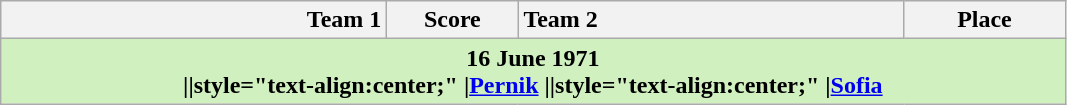<table class="wikitable">
<tr>
<th width="250" style="text-align:right;">Team 1</th>
<th width="80" style="text-align:center;">Score</th>
<th width="250" style="text-align:left;">Team 2</th>
<th width="100" style="text-align:center;">Place</th>
</tr>
<tr>
<th colspan=4 style="background-color:#D0F0C0;"><strong>16 June 1971</strong><br>||style="text-align:center;" |<a href='#'>Pernik</a>
||style="text-align:center;" |<a href='#'>Sofia</a></th>
</tr>
</table>
